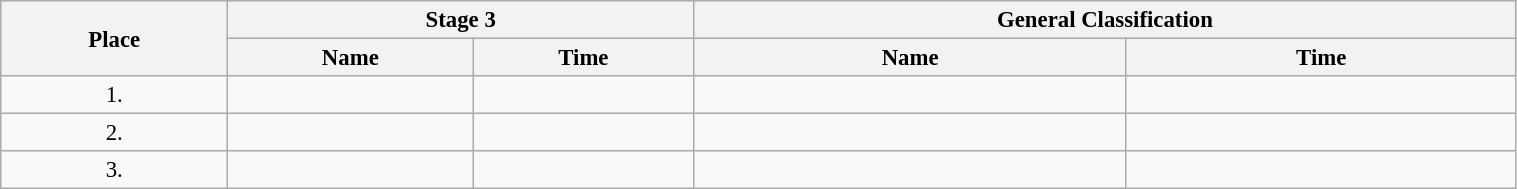<table class=wikitable style="font-size:95%" width="80%">
<tr>
<th rowspan="2">Place</th>
<th colspan="2">Stage 3</th>
<th colspan="2">General Classification</th>
</tr>
<tr>
<th>Name</th>
<th>Time</th>
<th>Name</th>
<th>Time</th>
</tr>
<tr>
<td align="center">1.</td>
<td></td>
<td></td>
<td></td>
<td></td>
</tr>
<tr>
<td align="center">2.</td>
<td></td>
<td></td>
<td></td>
<td></td>
</tr>
<tr>
<td align="center">3.</td>
<td></td>
<td></td>
<td></td>
<td></td>
</tr>
</table>
